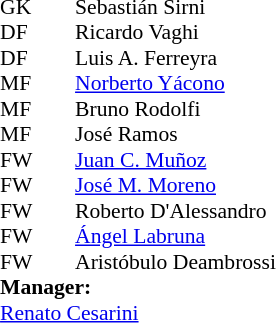<table cellspacing="0" cellpadding="0" style="font-size:90%; margin:0.2em auto;">
<tr>
<th width="25"></th>
<th width="25"></th>
</tr>
<tr>
<td>GK</td>
<td></td>
<td> Sebastián Sirni</td>
</tr>
<tr>
<td>DF</td>
<td></td>
<td> Ricardo Vaghi</td>
</tr>
<tr>
<td>DF</td>
<td></td>
<td> Luis A. Ferreyra</td>
</tr>
<tr>
<td>MF</td>
<td></td>
<td> <a href='#'>Norberto Yácono</a></td>
</tr>
<tr>
<td>MF</td>
<td></td>
<td> Bruno Rodolfi</td>
</tr>
<tr>
<td>MF</td>
<td></td>
<td> José Ramos</td>
</tr>
<tr>
<td>FW</td>
<td></td>
<td> <a href='#'>Juan C. Muñoz</a></td>
</tr>
<tr>
<td>FW</td>
<td></td>
<td> <a href='#'>José M. Moreno</a></td>
</tr>
<tr>
<td>FW</td>
<td></td>
<td> Roberto D'Alessandro</td>
</tr>
<tr>
<td>FW</td>
<td></td>
<td> <a href='#'>Ángel Labruna</a></td>
</tr>
<tr>
<td>FW</td>
<td></td>
<td> Aristóbulo Deambrossi</td>
</tr>
<tr>
<td colspan=3><strong>Manager:</strong></td>
</tr>
<tr>
<td colspan=4> <a href='#'>Renato Cesarini</a></td>
</tr>
</table>
